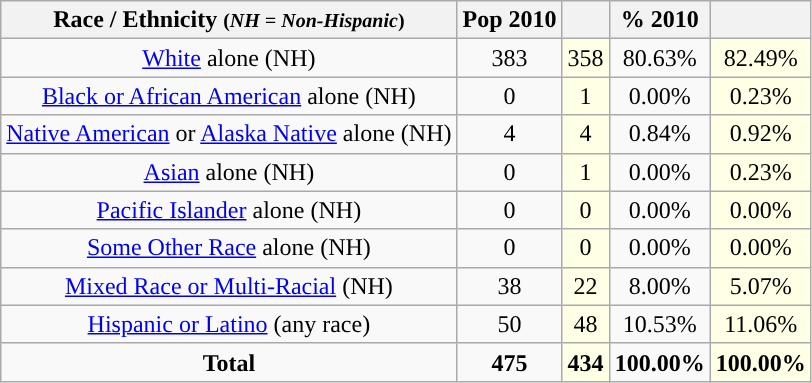<table class="wikitable" style="text-align:center;">
<tr>
<th>Race / Ethnicity <small>(<em>NH = Non-Hispanic</em>)</small></th>
<th>Pop 2010</th>
<th></th>
<th>% 2010</th>
<th></th>
</tr>
<tr>
<td><a href='#'>White</a> alone (NH)</td>
<td>383</td>
<td style='background: #ffffe6;'>358</td>
<td>80.63%</td>
<td style='background: #ffffe6;'>82.49%</td>
</tr>
<tr>
<td><a href='#'>Black or African American</a> alone (NH)</td>
<td>0</td>
<td style='background: #ffffe6;'>1</td>
<td>0.00%</td>
<td style='background: #ffffe6;'>0.23%</td>
</tr>
<tr>
<td><a href='#'>Native American</a> or <a href='#'>Alaska Native</a> alone (NH)</td>
<td>4</td>
<td style='background: #ffffe6;'>4</td>
<td>0.84%</td>
<td style='background: #ffffe6;'>0.92%</td>
</tr>
<tr>
<td><a href='#'>Asian</a> alone (NH)</td>
<td>0</td>
<td style='background: #ffffe6;'>1</td>
<td>0.00%</td>
<td style='background: #ffffe6;'>0.23%</td>
</tr>
<tr>
<td><a href='#'>Pacific Islander</a> alone (NH)</td>
<td>0</td>
<td style='background: #ffffe6;'>0</td>
<td>0.00%</td>
<td style='background: #ffffe6;'>0.00%</td>
</tr>
<tr>
<td><a href='#'>Some Other Race</a> alone (NH)</td>
<td>0</td>
<td style='background: #ffffe6;'>0</td>
<td>0.00%</td>
<td style='background: #ffffe6;'>0.00%</td>
</tr>
<tr>
<td><a href='#'>Mixed Race or Multi-Racial</a> (NH)</td>
<td>38</td>
<td style='background: #ffffe6;'>22</td>
<td>8.00%</td>
<td style='background: #ffffe6;'>5.07%</td>
</tr>
<tr>
<td><a href='#'>Hispanic or Latino</a> (any race)</td>
<td>50</td>
<td style='background: #ffffe6;'>48</td>
<td>10.53%</td>
<td style='background: #ffffe6;'>11.06%</td>
</tr>
<tr>
<td><strong>Total</strong></td>
<td><strong>475</strong></td>
<td style='background: #ffffe6;'><strong>434</strong></td>
<td><strong>100.00%</strong></td>
<td style='background: #ffffe6;'><strong>100.00%</strong></td>
</tr>
</table>
